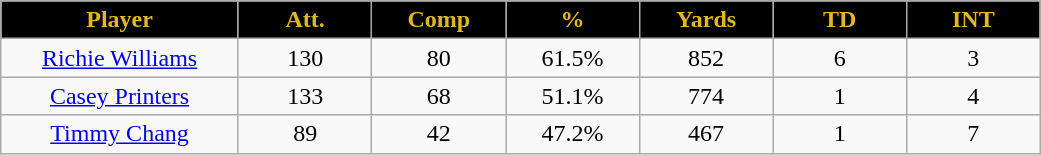<table class="wikitable sortable">
<tr>
<th style="background:black;color:#e1b81e;" width="16%">Player</th>
<th style="background:black;color:#e1b81e;" width="9%">Att.</th>
<th style="background:black;color:#e1b81e;" width="9%">Comp</th>
<th style="background:black;color:#e1b81e;" width="9%">%</th>
<th style="background:black;color:#e1b81e;" width="9%">Yards</th>
<th style="background:black;color:#e1b81e;" width="9%">TD</th>
<th style="background:black;color:#e1b81e;" width="9%">INT</th>
</tr>
<tr align="center">
<td><a href='#'>Richie Williams</a></td>
<td>130</td>
<td>80</td>
<td>61.5%</td>
<td>852</td>
<td>6</td>
<td>3</td>
</tr>
<tr align="center">
<td><a href='#'>Casey Printers</a></td>
<td>133</td>
<td>68</td>
<td>51.1%</td>
<td>774</td>
<td>1</td>
<td>4</td>
</tr>
<tr align="center">
<td><a href='#'>Timmy Chang</a></td>
<td>89</td>
<td>42</td>
<td>47.2%</td>
<td>467</td>
<td>1</td>
<td>7</td>
</tr>
</table>
